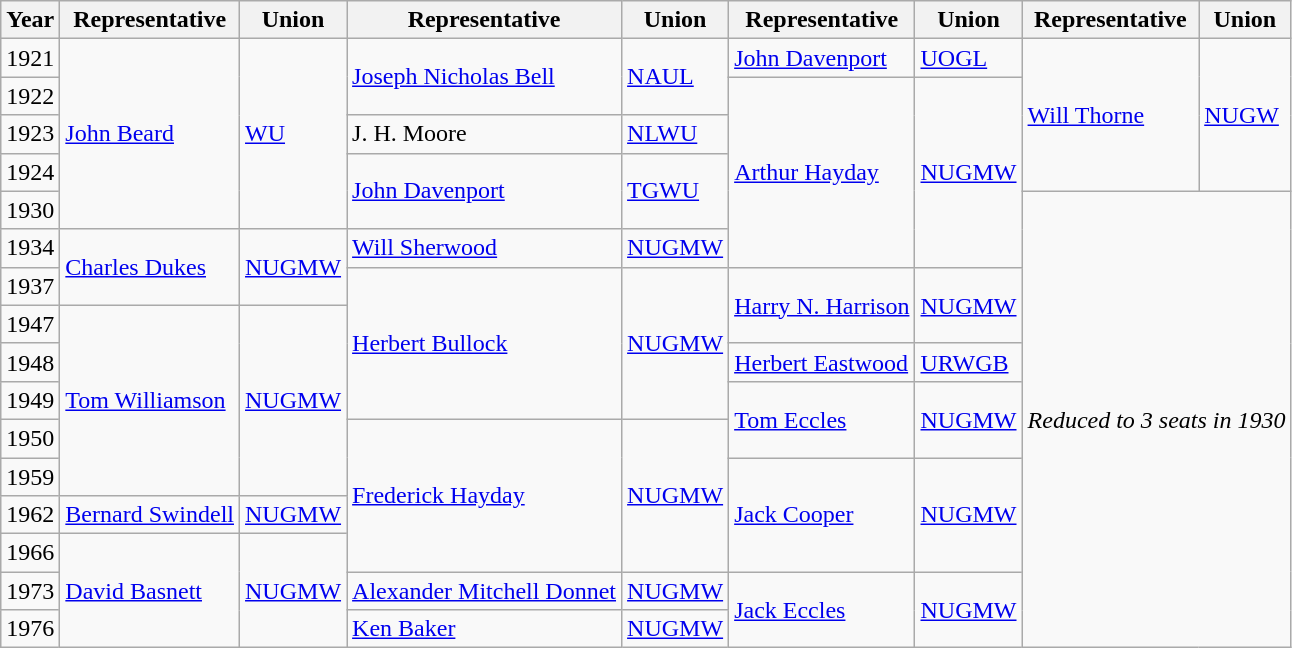<table class="wikitable">
<tr>
<th>Year</th>
<th>Representative</th>
<th>Union</th>
<th>Representative</th>
<th>Union</th>
<th>Representative</th>
<th>Union</th>
<th>Representative</th>
<th>Union</th>
</tr>
<tr>
<td>1921</td>
<td rowspan=5><a href='#'>John Beard</a></td>
<td rowspan=5><a href='#'>WU</a></td>
<td rowspan=2><a href='#'>Joseph Nicholas Bell</a></td>
<td rowspan=2><a href='#'>NAUL</a></td>
<td><a href='#'>John Davenport</a></td>
<td><a href='#'>UOGL</a></td>
<td rowspan=4><a href='#'>Will Thorne</a></td>
<td rowspan=4><a href='#'>NUGW</a></td>
</tr>
<tr>
<td>1922</td>
<td rowspan=5><a href='#'>Arthur Hayday</a></td>
<td rowspan=5><a href='#'>NUGMW</a></td>
</tr>
<tr>
<td>1923</td>
<td>J. H. Moore</td>
<td><a href='#'>NLWU</a></td>
</tr>
<tr>
<td>1924</td>
<td rowspan=2><a href='#'>John Davenport</a></td>
<td rowspan=2><a href='#'>TGWU</a></td>
</tr>
<tr>
<td>1930</td>
<td rowspan=12 colspan=2><em>Reduced to 3 seats in 1930</em></td>
</tr>
<tr>
<td>1934</td>
<td rowspan=2><a href='#'>Charles Dukes</a></td>
<td rowspan=2><a href='#'>NUGMW</a></td>
<td><a href='#'>Will Sherwood</a></td>
<td><a href='#'>NUGMW</a></td>
</tr>
<tr>
<td>1937</td>
<td rowspan=4><a href='#'>Herbert Bullock</a></td>
<td rowspan=4><a href='#'>NUGMW</a></td>
<td rowspan=2><a href='#'>Harry N. Harrison</a></td>
<td rowspan=2><a href='#'>NUGMW</a></td>
</tr>
<tr>
<td>1947</td>
<td rowspan=5><a href='#'>Tom Williamson</a></td>
<td rowspan=5><a href='#'>NUGMW</a></td>
</tr>
<tr>
<td>1948</td>
<td><a href='#'>Herbert Eastwood</a></td>
<td><a href='#'>URWGB</a></td>
</tr>
<tr>
<td>1949</td>
<td rowspan=2><a href='#'>Tom Eccles</a></td>
<td rowspan=2><a href='#'>NUGMW</a></td>
</tr>
<tr>
<td>1950</td>
<td rowspan=4><a href='#'>Frederick Hayday</a></td>
<td rowspan=4><a href='#'>NUGMW</a></td>
</tr>
<tr>
<td>1959</td>
<td rowspan=3><a href='#'>Jack Cooper</a></td>
<td rowspan=3><a href='#'>NUGMW</a></td>
</tr>
<tr>
<td>1962</td>
<td><a href='#'>Bernard Swindell</a></td>
<td><a href='#'>NUGMW</a></td>
</tr>
<tr>
<td>1966</td>
<td rowspan=3><a href='#'>David Basnett</a></td>
<td rowspan=3><a href='#'>NUGMW</a></td>
</tr>
<tr>
<td>1973</td>
<td><a href='#'>Alexander Mitchell Donnet</a></td>
<td><a href='#'>NUGMW</a></td>
<td rowspan=2><a href='#'>Jack Eccles</a></td>
<td rowspan=2><a href='#'>NUGMW</a></td>
</tr>
<tr>
<td>1976</td>
<td><a href='#'>Ken Baker</a></td>
<td><a href='#'>NUGMW</a></td>
</tr>
</table>
